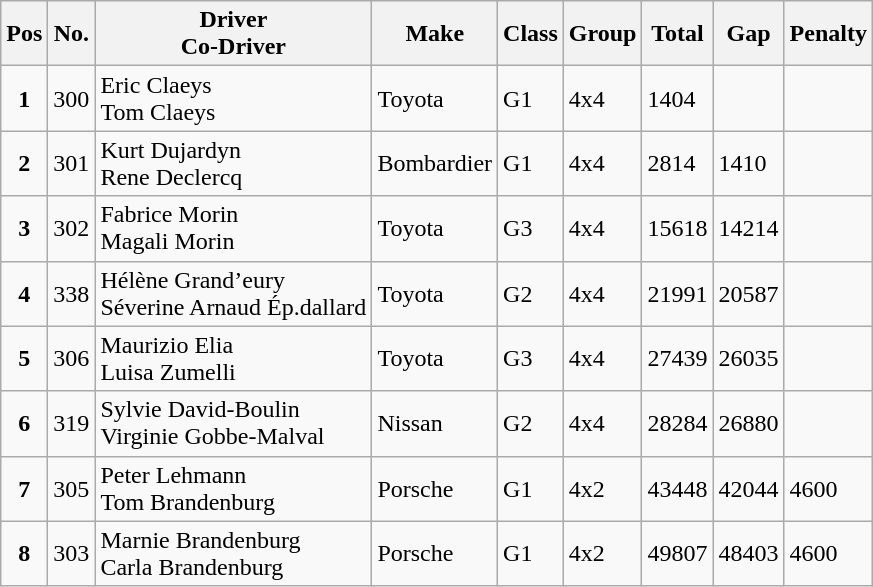<table class="wikitable">
<tr>
<th>Pos</th>
<th>No.</th>
<th>Driver<br>Co-Driver</th>
<th>Make</th>
<th>Class</th>
<th>Group</th>
<th>Total</th>
<th>Gap</th>
<th>Penalty</th>
</tr>
<tr>
<td align="center"><strong>1</strong></td>
<td>300</td>
<td> Eric Claeys<br> Tom Claeys</td>
<td>Toyota</td>
<td>G1</td>
<td>4x4</td>
<td>1404</td>
<td></td>
<td></td>
</tr>
<tr>
<td align="center"><strong>2</strong></td>
<td>301</td>
<td> Kurt Dujardyn<br> Rene Declercq</td>
<td>Bombardier</td>
<td>G1</td>
<td>4x4</td>
<td>2814</td>
<td>1410</td>
<td></td>
</tr>
<tr>
<td align="center"><strong>3</strong></td>
<td>302</td>
<td> Fabrice Morin<br> Magali Morin</td>
<td>Toyota</td>
<td>G3</td>
<td>4x4</td>
<td>15618</td>
<td>14214</td>
<td></td>
</tr>
<tr>
<td align="center"><strong>4</strong></td>
<td>338</td>
<td> Hélène Grand’eury<br> Séverine Arnaud Ép.dallard</td>
<td>Toyota</td>
<td>G2</td>
<td>4x4</td>
<td>21991</td>
<td>20587</td>
<td></td>
</tr>
<tr>
<td align="center"><strong>5</strong></td>
<td>306</td>
<td> Maurizio Elia<br> Luisa Zumelli</td>
<td>Toyota</td>
<td>G3</td>
<td>4x4</td>
<td>27439</td>
<td>26035</td>
<td></td>
</tr>
<tr>
<td align="center"><strong>6</strong></td>
<td>319</td>
<td> Sylvie David-Boulin<br> Virginie Gobbe-Malval</td>
<td>Nissan</td>
<td>G2</td>
<td>4x4</td>
<td>28284</td>
<td>26880</td>
<td></td>
</tr>
<tr>
<td align="center"><strong>7</strong></td>
<td>305</td>
<td> Peter Lehmann<br> Tom Brandenburg</td>
<td>Porsche</td>
<td>G1</td>
<td>4x2</td>
<td>43448</td>
<td>42044</td>
<td>4600</td>
</tr>
<tr>
<td align="center"><strong>8</strong></td>
<td>303</td>
<td> Marnie Brandenburg<br> Carla Brandenburg</td>
<td>Porsche</td>
<td>G1</td>
<td>4x2</td>
<td>49807</td>
<td>48403</td>
<td>4600</td>
</tr>
</table>
